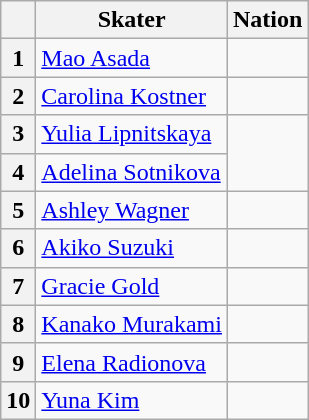<table class="wikitable sortable" style="text-align:left">
<tr>
<th scope="col"></th>
<th scope="col">Skater</th>
<th scope="col">Nation</th>
</tr>
<tr>
<th scope="row">1</th>
<td><a href='#'>Mao Asada</a></td>
<td></td>
</tr>
<tr>
<th scope="row">2</th>
<td><a href='#'>Carolina Kostner</a></td>
<td></td>
</tr>
<tr>
<th scope="row">3</th>
<td><a href='#'>Yulia Lipnitskaya</a></td>
<td rowspan="2"></td>
</tr>
<tr>
<th scope="row">4</th>
<td><a href='#'>Adelina Sotnikova</a></td>
</tr>
<tr>
<th scope="row">5</th>
<td><a href='#'>Ashley Wagner</a></td>
<td></td>
</tr>
<tr>
<th scope="row">6</th>
<td><a href='#'>Akiko Suzuki</a></td>
<td></td>
</tr>
<tr>
<th scope="row">7</th>
<td><a href='#'>Gracie Gold</a></td>
<td></td>
</tr>
<tr>
<th scope="row">8</th>
<td><a href='#'>Kanako Murakami</a></td>
<td></td>
</tr>
<tr>
<th scope="row">9</th>
<td><a href='#'>Elena Radionova</a></td>
<td></td>
</tr>
<tr>
<th scope="row">10</th>
<td><a href='#'>Yuna Kim</a></td>
<td></td>
</tr>
</table>
